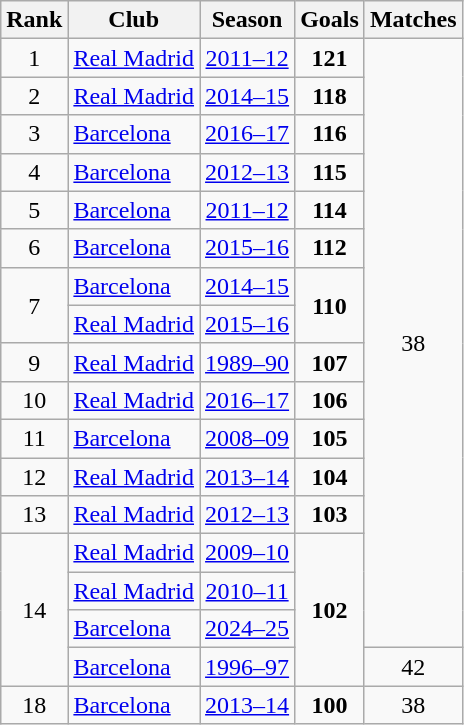<table class="wikitable sortable">
<tr>
<th>Rank</th>
<th>Club</th>
<th>Season</th>
<th>Goals</th>
<th>Matches</th>
</tr>
<tr align=center>
<td>1</td>
<td align=left><a href='#'>Real Madrid</a></td>
<td><a href='#'>2011–12</a></td>
<td><strong>121</strong></td>
<td rowspan=16>38</td>
</tr>
<tr align=center>
<td>2</td>
<td align=left><a href='#'>Real Madrid</a></td>
<td><a href='#'>2014–15</a></td>
<td><strong>118</strong></td>
</tr>
<tr align=center>
<td>3</td>
<td align=left><a href='#'>Barcelona</a></td>
<td><a href='#'>2016–17</a></td>
<td><strong>116</strong></td>
</tr>
<tr align=center>
<td>4</td>
<td align=left><a href='#'>Barcelona</a></td>
<td><a href='#'>2012–13</a></td>
<td><strong>115</strong></td>
</tr>
<tr align=center>
<td>5</td>
<td align=left><a href='#'>Barcelona</a></td>
<td><a href='#'>2011–12</a></td>
<td><strong>114</strong></td>
</tr>
<tr align=center>
<td>6</td>
<td align=left><a href='#'>Barcelona</a></td>
<td><a href='#'>2015–16</a></td>
<td><strong>112</strong></td>
</tr>
<tr align=center>
<td rowspan=2>7</td>
<td align=left><a href='#'>Barcelona</a></td>
<td><a href='#'>2014–15</a></td>
<td rowspan=2><strong>110</strong></td>
</tr>
<tr align=center>
<td align=left><a href='#'>Real Madrid</a></td>
<td><a href='#'>2015–16</a></td>
</tr>
<tr align=center>
<td>9</td>
<td align=left><a href='#'>Real Madrid</a></td>
<td><a href='#'>1989–90</a></td>
<td><strong>107</strong></td>
</tr>
<tr align=center>
<td>10</td>
<td align=left><a href='#'>Real Madrid</a></td>
<td><a href='#'>2016–17</a></td>
<td><strong>106</strong></td>
</tr>
<tr align=center>
<td>11</td>
<td align=left><a href='#'>Barcelona</a></td>
<td><a href='#'>2008–09</a></td>
<td><strong>105</strong></td>
</tr>
<tr align=center>
<td>12</td>
<td align=left><a href='#'>Real Madrid</a></td>
<td><a href='#'>2013–14</a></td>
<td><strong>104</strong></td>
</tr>
<tr align=center>
<td>13</td>
<td align=left><a href='#'>Real Madrid</a></td>
<td><a href='#'>2012–13</a></td>
<td><strong>103</strong></td>
</tr>
<tr align=center>
<td rowspan="4">14</td>
<td align=left><a href='#'>Real Madrid</a></td>
<td><a href='#'>2009–10</a></td>
<td rowspan="4"><strong>102</strong></td>
</tr>
<tr align=center>
<td align=left><a href='#'>Real Madrid</a></td>
<td><a href='#'>2010–11</a></td>
</tr>
<tr align=center>
<td align="left"><a href='#'>Barcelona</a></td>
<td><a href='#'>2024–25</a></td>
</tr>
<tr align=center>
<td align=left><a href='#'>Barcelona</a></td>
<td><a href='#'>1996–97</a></td>
<td>42</td>
</tr>
<tr align="center">
<td>18</td>
<td align="left"><a href='#'>Barcelona</a></td>
<td><a href='#'>2013–14</a></td>
<td><strong>100</strong></td>
<td>38</td>
</tr>
</table>
